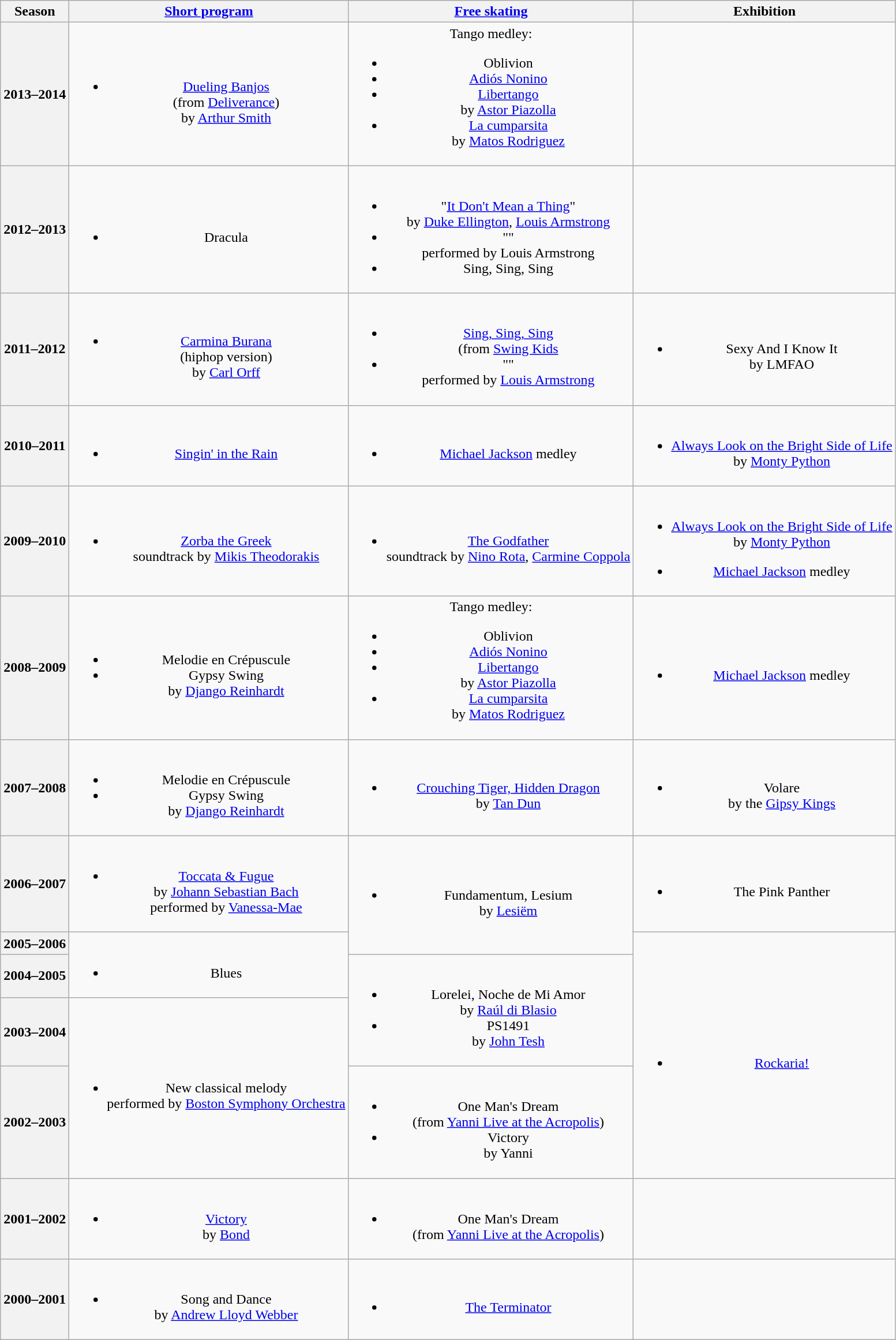<table class=wikitable style=text-align:center>
<tr>
<th>Season</th>
<th><a href='#'>Short program</a></th>
<th><a href='#'>Free skating</a></th>
<th>Exhibition</th>
</tr>
<tr>
<th>2013–2014 <br> </th>
<td><br><ul><li><a href='#'>Dueling Banjos</a> <br> (from <a href='#'>Deliverance</a>) <br> by <a href='#'>Arthur Smith</a></li></ul></td>
<td>Tango medley:<br><ul><li>Oblivion</li><li><a href='#'>Adiós Nonino</a></li><li><a href='#'>Libertango</a> <br> by <a href='#'>Astor Piazolla</a></li><li><a href='#'>La cumparsita</a> <br> by <a href='#'>Matos Rodriguez</a></li></ul></td>
<td></td>
</tr>
<tr>
<th>2012–2013 <br> </th>
<td><br><ul><li>Dracula</li></ul></td>
<td><br><ul><li>"<a href='#'>It Don't Mean a Thing</a>" <br> by <a href='#'>Duke Ellington</a>, <a href='#'>Louis Armstrong</a></li><li>"" <br> performed by Louis Armstrong</li><li>Sing, Sing, Sing</li></ul></td>
<td></td>
</tr>
<tr>
<th>2011–2012 <br> </th>
<td><br><ul><li><a href='#'>Carmina Burana</a> <br> (hiphop version) <br> by <a href='#'>Carl Orff</a></li></ul></td>
<td><br><ul><li><a href='#'>Sing, Sing, Sing</a> <br> (from <a href='#'>Swing Kids</a></li><li>"" <br> performed by <a href='#'>Louis Armstrong</a></li></ul></td>
<td><br><ul><li>Sexy And I Know It <br> by LMFAO</li></ul></td>
</tr>
<tr>
<th>2010–2011 <br> </th>
<td><br><ul><li><a href='#'>Singin' in the Rain</a></li></ul></td>
<td><br><ul><li><a href='#'>Michael Jackson</a> medley</li></ul></td>
<td><br><ul><li><a href='#'>Always Look on the Bright Side of Life</a> <br> by <a href='#'>Monty Python</a></li></ul></td>
</tr>
<tr>
<th>2009–2010 <br> </th>
<td><br><ul><li><a href='#'>Zorba the Greek</a> <br> soundtrack by <a href='#'>Mikis Theodorakis</a></li></ul></td>
<td><br><ul><li><a href='#'>The Godfather</a> <br> soundtrack by <a href='#'>Nino Rota</a>, <a href='#'>Carmine Coppola</a></li></ul></td>
<td><br><ul><li><a href='#'>Always Look on the Bright Side of Life</a> <br> by <a href='#'>Monty Python</a></li></ul><ul><li><a href='#'>Michael Jackson</a> medley</li></ul></td>
</tr>
<tr>
<th>2008–2009 <br> </th>
<td><br><ul><li>Melodie en Crépuscule</li><li>Gypsy Swing <br> by <a href='#'>Django Reinhardt</a></li></ul></td>
<td>Tango medley:<br><ul><li>Oblivion</li><li><a href='#'>Adiós Nonino</a></li><li><a href='#'>Libertango</a> <br> by <a href='#'>Astor Piazolla</a></li><li><a href='#'>La cumparsita</a> <br> by <a href='#'>Matos Rodriguez</a></li></ul></td>
<td><br><ul><li><a href='#'>Michael Jackson</a> medley</li></ul></td>
</tr>
<tr>
<th>2007–2008 <br> </th>
<td><br><ul><li>Melodie en Crépuscule</li><li>Gypsy Swing <br> by <a href='#'>Django Reinhardt</a></li></ul></td>
<td><br><ul><li><a href='#'>Crouching Tiger, Hidden Dragon</a> <br> by <a href='#'>Tan Dun</a></li></ul></td>
<td><br><ul><li>Volare <br> by the <a href='#'>Gipsy Kings</a></li></ul></td>
</tr>
<tr>
<th>2006–2007 <br> </th>
<td><br><ul><li><a href='#'>Toccata & Fugue</a> <br> by <a href='#'>Johann Sebastian Bach</a> <br> performed by <a href='#'>Vanessa-Mae</a></li></ul></td>
<td rowspan=2><br><ul><li>Fundamentum, Lesium <br> by <a href='#'>Lesiëm</a></li></ul></td>
<td><br><ul><li>The Pink Panther</li></ul></td>
</tr>
<tr>
<th>2005–2006 <br> </th>
<td rowspan="2"><br><ul><li>Blues</li></ul></td>
<td rowspan="4"><br><ul><li><a href='#'>Rockaria!</a></li></ul></td>
</tr>
<tr>
<th>2004–2005 <br> </th>
<td rowspan=2><br><ul><li>Lorelei, Noche de Mi Amor <br> by <a href='#'>Raúl di Blasio</a></li><li>PS1491 <br> by <a href='#'>John Tesh</a></li></ul></td>
</tr>
<tr>
<th>2003–2004 <br> </th>
<td rowspan="2"><br><ul><li>New classical melody <br> performed by <a href='#'>Boston Symphony Orchestra</a></li></ul></td>
</tr>
<tr>
<th>2002–2003 <br> </th>
<td><br><ul><li>One Man's Dream <br> (from <a href='#'>Yanni Live at the Acropolis</a>)</li><li>Victory <br> by Yanni</li></ul></td>
</tr>
<tr>
<th>2001–2002 <br> </th>
<td><br><ul><li><a href='#'>Victory</a> <br> by <a href='#'>Bond</a></li></ul></td>
<td><br><ul><li>One Man's Dream <br> (from <a href='#'>Yanni Live at the Acropolis</a>)</li></ul></td>
<td></td>
</tr>
<tr>
<th>2000–2001 <br> </th>
<td><br><ul><li>Song and Dance <br> by <a href='#'>Andrew Lloyd Webber</a></li></ul></td>
<td><br><ul><li><a href='#'>The Terminator</a></li></ul></td>
<td></td>
</tr>
</table>
